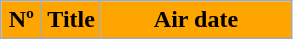<table class=wikitable style="background:#FFFFFF">
<tr>
<th style="background:#FFA500; width:20px">Nº</th>
<th style="background:#FFA500">Title</th>
<th style="background:#FFA500; width:120px">Air date<br>




</th>
</tr>
</table>
